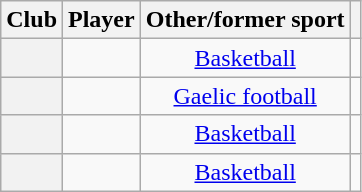<table class="wikitable sortable plainrowheaders" style="text-align:center;">
<tr>
<th scope="col">Club</th>
<th scope="col">Player</th>
<th scope="col">Other/former sport</th>
<th class="unsortable"></th>
</tr>
<tr>
<th scope="row"></th>
<td></td>
<td><a href='#'>Basketball</a></td>
<td></td>
</tr>
<tr>
<th scope="row"></th>
<td></td>
<td><a href='#'>Gaelic football</a></td>
<td></td>
</tr>
<tr>
<th scope="row"></th>
<td></td>
<td><a href='#'>Basketball</a></td>
<td></td>
</tr>
<tr>
<th scope="row"></th>
<td></td>
<td><a href='#'>Basketball</a></td>
<td></td>
</tr>
</table>
